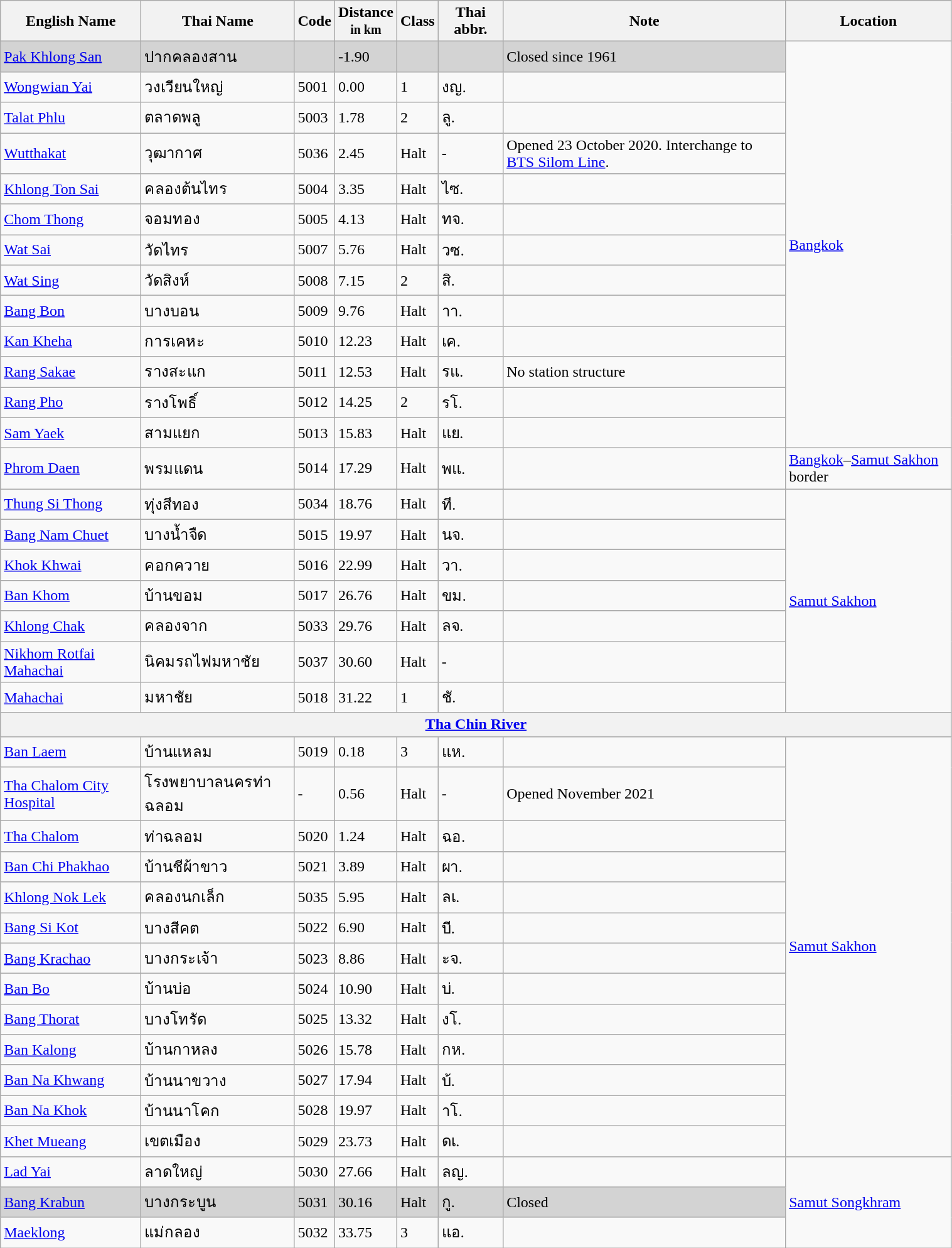<table class="wikitable" width=80%>
<tr>
<th>English Name</th>
<th>Thai Name</th>
<th>Code</th>
<th>Distance<br><small>in km</small></th>
<th>Class</th>
<th>Thai abbr.</th>
<th>Note</th>
<th>Location</th>
</tr>
<tr>
<td bgcolor="lightgrey"><a href='#'>Pak Khlong San</a></td>
<td bgcolor="lightgrey">ปากคลองสาน</td>
<td bgcolor="lightgrey"></td>
<td bgcolor="lightgrey">-1.90</td>
<td bgcolor="lightgrey"></td>
<td bgcolor="lightgrey"></td>
<td bgcolor="lightgrey">Closed since 1961</td>
<td rowspan="13"><a href='#'>Bangkok</a></td>
</tr>
<tr>
<td><a href='#'>Wongwian Yai</a></td>
<td>วงเวียนใหญ่</td>
<td>5001</td>
<td>0.00</td>
<td>1</td>
<td>งญ.</td>
<td></td>
</tr>
<tr>
<td><a href='#'>Talat Phlu</a></td>
<td>ตลาดพลู</td>
<td>5003</td>
<td>1.78</td>
<td>2</td>
<td>ลู.</td>
<td></td>
</tr>
<tr>
<td><a href='#'>Wutthakat</a></td>
<td>วุฒากาศ</td>
<td>5036</td>
<td>2.45</td>
<td>Halt</td>
<td>-</td>
<td>Opened 23 October 2020. Interchange to <a href='#'>BTS Silom Line</a>.</td>
</tr>
<tr>
<td><a href='#'>Khlong Ton Sai</a></td>
<td>คลองต้นไทร</td>
<td>5004</td>
<td>3.35</td>
<td>Halt</td>
<td>ไซ.</td>
<td></td>
</tr>
<tr>
<td><a href='#'>Chom Thong</a></td>
<td>จอมทอง</td>
<td>5005</td>
<td>4.13</td>
<td>Halt</td>
<td>ทจ.</td>
<td></td>
</tr>
<tr>
<td><a href='#'>Wat Sai</a></td>
<td>วัดไทร</td>
<td>5007</td>
<td>5.76</td>
<td>Halt</td>
<td>วซ.</td>
<td></td>
</tr>
<tr>
<td><a href='#'>Wat Sing</a></td>
<td>วัดสิงห์</td>
<td>5008</td>
<td>7.15</td>
<td>2</td>
<td>สิ.</td>
<td></td>
</tr>
<tr>
<td><a href='#'>Bang Bon</a></td>
<td>บางบอน</td>
<td>5009</td>
<td>9.76</td>
<td>Halt</td>
<td>าา.</td>
<td></td>
</tr>
<tr>
<td><a href='#'>Kan Kheha</a></td>
<td>การเคหะ</td>
<td>5010</td>
<td>12.23</td>
<td>Halt</td>
<td>เค.</td>
<td></td>
</tr>
<tr>
<td><a href='#'>Rang Sakae</a></td>
<td>รางสะแก</td>
<td>5011</td>
<td>12.53</td>
<td>Halt</td>
<td>รแ.</td>
<td>No station structure</td>
</tr>
<tr>
<td><a href='#'>Rang Pho</a></td>
<td>รางโพธิ์</td>
<td>5012</td>
<td>14.25</td>
<td>2</td>
<td>รโ.</td>
<td></td>
</tr>
<tr>
<td><a href='#'>Sam Yaek</a></td>
<td>สามแยก</td>
<td>5013</td>
<td>15.83</td>
<td>Halt</td>
<td>แย.</td>
<td></td>
</tr>
<tr>
<td><a href='#'>Phrom Daen</a></td>
<td>พรมแดน</td>
<td>5014</td>
<td>17.29</td>
<td>Halt</td>
<td>พแ.</td>
<td></td>
<td rowspan><a href='#'>Bangkok</a>–<a href='#'>Samut Sakhon</a> border</td>
</tr>
<tr>
<td><a href='#'>Thung Si Thong</a></td>
<td>ทุ่งสีทอง</td>
<td>5034</td>
<td>18.76</td>
<td>Halt</td>
<td>ที.</td>
<td></td>
<td rowspan="7"><a href='#'>Samut Sakhon</a></td>
</tr>
<tr>
<td><a href='#'>Bang Nam Chuet</a></td>
<td>บางน้ำจืด</td>
<td>5015</td>
<td>19.97</td>
<td>Halt</td>
<td>นจ.</td>
<td></td>
</tr>
<tr>
<td><a href='#'>Khok Khwai</a></td>
<td>คอกควาย</td>
<td>5016</td>
<td>22.99</td>
<td>Halt</td>
<td>วา.</td>
<td></td>
</tr>
<tr>
<td><a href='#'>Ban Khom</a></td>
<td>บ้านขอม</td>
<td>5017</td>
<td>26.76</td>
<td>Halt</td>
<td>ขม.</td>
<td></td>
</tr>
<tr>
<td><a href='#'>Khlong Chak</a></td>
<td>คลองจาก</td>
<td>5033</td>
<td>29.76</td>
<td>Halt</td>
<td>ลจ.</td>
<td></td>
</tr>
<tr>
<td><a href='#'>Nikhom Rotfai Mahachai</a></td>
<td>นิคมรถไฟมหาชัย</td>
<td>5037</td>
<td>30.60</td>
<td>Halt</td>
<td>-</td>
<td></td>
</tr>
<tr>
<td><a href='#'>Mahachai</a></td>
<td>มหาชัย</td>
<td>5018</td>
<td>31.22</td>
<td>1</td>
<td>ชั.</td>
<td></td>
</tr>
<tr>
<th colspan="8"><a href='#'>Tha Chin River</a></th>
</tr>
<tr>
<td><a href='#'>Ban Laem</a></td>
<td>บ้านแหลม</td>
<td>5019</td>
<td>0.18</td>
<td>3</td>
<td>แห.</td>
<td></td>
<td rowspan="13"><a href='#'>Samut Sakhon</a></td>
</tr>
<tr>
<td><a href='#'>Tha Chalom City Hospital</a></td>
<td>โรงพยาบาลนครท่าฉลอม</td>
<td>-</td>
<td>0.56</td>
<td>Halt</td>
<td>-</td>
<td>Opened November 2021</td>
</tr>
<tr>
<td><a href='#'>Tha Chalom</a></td>
<td>ท่าฉลอม</td>
<td>5020</td>
<td>1.24</td>
<td>Halt</td>
<td>ฉอ.</td>
<td></td>
</tr>
<tr>
<td><a href='#'>Ban Chi Phakhao</a></td>
<td>บ้านชีผ้าขาว</td>
<td>5021</td>
<td>3.89</td>
<td>Halt</td>
<td>ผา.</td>
<td></td>
</tr>
<tr>
<td><a href='#'>Khlong Nok Lek</a></td>
<td>คลองนกเล็ก</td>
<td>5035</td>
<td>5.95</td>
<td>Halt</td>
<td>ลเ.</td>
<td></td>
</tr>
<tr>
<td><a href='#'>Bang Si Kot</a></td>
<td>บางสีคต</td>
<td>5022</td>
<td>6.90</td>
<td>Halt</td>
<td>บี.</td>
<td></td>
</tr>
<tr>
<td><a href='#'>Bang Krachao</a></td>
<td>บางกระเจ้า</td>
<td>5023</td>
<td>8.86</td>
<td>Halt</td>
<td>ะจ.</td>
<td></td>
</tr>
<tr>
<td><a href='#'>Ban Bo</a></td>
<td>บ้านบ่อ</td>
<td>5024</td>
<td>10.90</td>
<td>Halt</td>
<td>บ่.</td>
<td></td>
</tr>
<tr>
<td><a href='#'>Bang Thorat</a></td>
<td>บางโทรัด</td>
<td>5025</td>
<td>13.32</td>
<td>Halt</td>
<td>งโ.</td>
<td></td>
</tr>
<tr>
<td><a href='#'>Ban Kalong</a></td>
<td>บ้านกาหลง</td>
<td>5026</td>
<td>15.78</td>
<td>Halt</td>
<td>กห.</td>
<td></td>
</tr>
<tr>
<td><a href='#'>Ban Na Khwang</a></td>
<td>บ้านนาขวาง</td>
<td>5027</td>
<td>17.94</td>
<td>Halt</td>
<td>บ้.</td>
<td></td>
</tr>
<tr>
<td><a href='#'>Ban Na Khok</a></td>
<td>บ้านนาโคก</td>
<td>5028</td>
<td>19.97</td>
<td>Halt</td>
<td>าโ.</td>
<td></td>
</tr>
<tr>
<td><a href='#'>Khet Mueang</a></td>
<td>เขตเมือง</td>
<td>5029</td>
<td>23.73</td>
<td>Halt</td>
<td>ดเ.</td>
<td></td>
</tr>
<tr>
<td><a href='#'>Lad Yai</a></td>
<td>ลาดใหญ่</td>
<td>5030</td>
<td>27.66</td>
<td>Halt</td>
<td>ลญ.</td>
<td></td>
<td rowspan="3"><a href='#'>Samut Songkhram</a></td>
</tr>
<tr>
<td bgcolor="lightgrey"><a href='#'>Bang Krabun</a></td>
<td bgcolor="lightgrey">บางกระบูน</td>
<td bgcolor="lightgrey">5031</td>
<td bgcolor="lightgrey">30.16</td>
<td bgcolor="lightgrey">Halt</td>
<td bgcolor="lightgrey">กู.</td>
<td bgcolor="lightgrey">Closed</td>
</tr>
<tr>
<td><a href='#'>Maeklong</a></td>
<td>แม่กลอง</td>
<td>5032</td>
<td>33.75</td>
<td>3</td>
<td>แอ.</td>
<td></td>
</tr>
</table>
